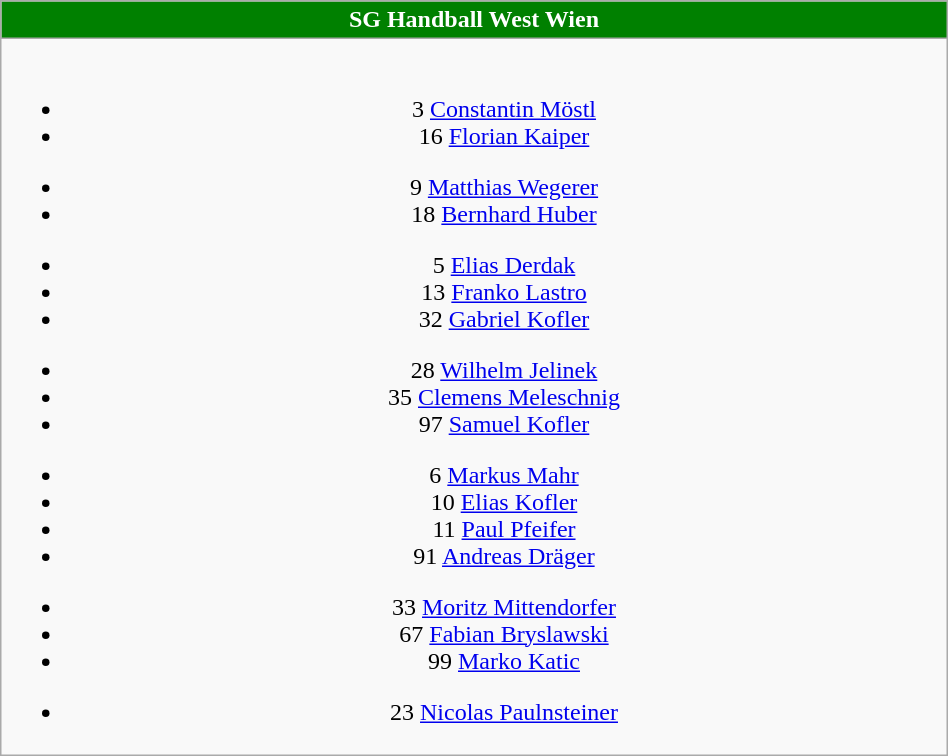<table class="wikitable" style="font-size:100%; text-align:center;" width=50%>
<tr>
<th colspan=5 style="background-color:#008000;color:#FFFFFF;text-align:center;">SG Handball West Wien</th>
</tr>
<tr>
<td><br>
<ul><li>3  <a href='#'>Constantin Möstl</a></li><li>16  <a href='#'>Florian Kaiper</a></li></ul><ul><li>9  <a href='#'>Matthias Wegerer</a></li><li>18  <a href='#'>Bernhard Huber</a></li></ul><ul><li>5  <a href='#'>Elias Derdak</a></li><li>13  <a href='#'>Franko Lastro</a></li><li>32  <a href='#'>Gabriel Kofler</a></li></ul><ul><li>28  <a href='#'>Wilhelm Jelinek</a></li><li>35  <a href='#'>Clemens Meleschnig</a></li><li>97  <a href='#'>Samuel Kofler</a></li></ul><ul><li>6  <a href='#'>Markus Mahr</a></li><li>10  <a href='#'>Elias Kofler</a></li><li>11  <a href='#'>Paul Pfeifer</a></li><li>91  <a href='#'>Andreas Dräger</a></li></ul><ul><li>33  <a href='#'>Moritz Mittendorfer</a></li><li>67  <a href='#'>Fabian Bryslawski</a></li><li>99  <a href='#'>Marko Katic</a></li></ul><ul><li>23  <a href='#'>Nicolas Paulnsteiner</a></li></ul></td>
</tr>
</table>
